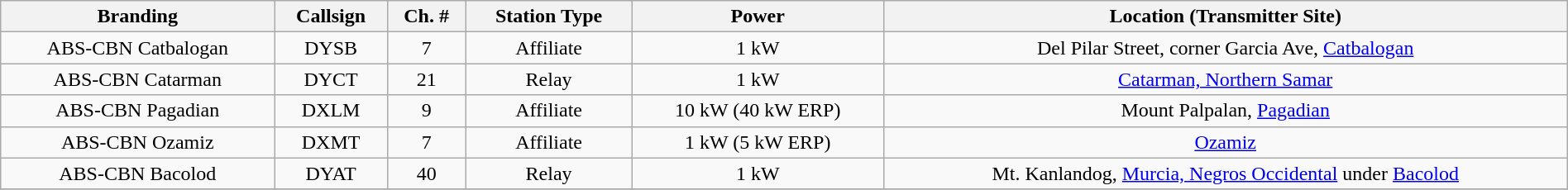<table class="wikitable unsortable" style="width:100%; text-align:center;">
<tr>
<th>Branding</th>
<th>Callsign</th>
<th>Ch. #</th>
<th>Station Type</th>
<th>Power</th>
<th class="unsortable">Location (Transmitter Site)</th>
</tr>
<tr>
<td>ABS-CBN Catbalogan</td>
<td>DYSB</td>
<td>7</td>
<td>Affiliate</td>
<td>1 kW</td>
<td>Del Pilar Street, corner Garcia Ave, <a href='#'>Catbalogan</a></td>
</tr>
<tr>
<td>ABS-CBN Catarman</td>
<td>DYCT</td>
<td>21</td>
<td>Relay</td>
<td>1 kW</td>
<td><a href='#'>Catarman, Northern Samar</a></td>
</tr>
<tr>
<td>ABS-CBN Pagadian</td>
<td>DXLM</td>
<td>9</td>
<td>Affiliate</td>
<td>10 kW (40 kW ERP)</td>
<td>Mount Palpalan, <a href='#'>Pagadian</a></td>
</tr>
<tr>
<td>ABS-CBN Ozamiz</td>
<td>DXMT</td>
<td>7</td>
<td>Affiliate</td>
<td>1 kW (5 kW ERP)</td>
<td><a href='#'>Ozamiz</a></td>
</tr>
<tr>
<td>ABS-CBN Bacolod</td>
<td>DYAT</td>
<td>40</td>
<td>Relay</td>
<td>1 kW</td>
<td>Mt. Kanlandog, <a href='#'>Murcia, Negros Occidental</a> under <a href='#'>Bacolod</a></td>
</tr>
<tr>
</tr>
</table>
